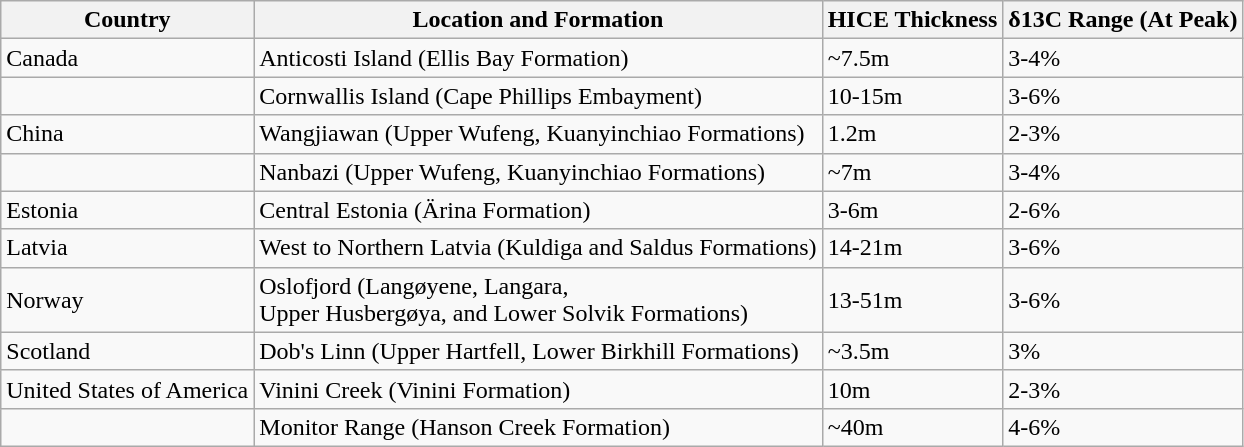<table class="wikitable">
<tr>
<th><strong>Country</strong></th>
<th><strong>Location and Formation</strong></th>
<th><strong>HICE Thickness</strong></th>
<th><strong>δ13C Range (At Peak)</strong></th>
</tr>
<tr>
<td>Canada</td>
<td>Anticosti Island (Ellis Bay Formation)</td>
<td>~7.5m</td>
<td>3-4%</td>
</tr>
<tr>
<td></td>
<td>Cornwallis Island (Cape Phillips Embayment)</td>
<td>10-15m</td>
<td>3-6%</td>
</tr>
<tr>
<td>China</td>
<td>Wangjiawan (Upper Wufeng, Kuanyinchiao Formations)</td>
<td>1.2m</td>
<td>2-3%</td>
</tr>
<tr>
<td></td>
<td>Nanbazi (Upper Wufeng, Kuanyinchiao Formations)</td>
<td>~7m</td>
<td>3-4%</td>
</tr>
<tr>
<td>Estonia</td>
<td>Central Estonia (Ärina Formation)</td>
<td>3-6m</td>
<td>2-6%</td>
</tr>
<tr>
<td>Latvia</td>
<td>West to Northern Latvia (Kuldiga and Saldus Formations)</td>
<td>14-21m</td>
<td>3-6%</td>
</tr>
<tr>
<td>Norway</td>
<td>Oslofjord (Langøyene, Langara,<br>Upper Husbergøya, and Lower Solvik Formations)</td>
<td>13-51m</td>
<td>3-6%</td>
</tr>
<tr>
<td>Scotland</td>
<td>Dob's Linn (Upper Hartfell, Lower Birkhill Formations)</td>
<td>~3.5m</td>
<td>3%</td>
</tr>
<tr>
<td>United States of America</td>
<td>Vinini Creek (Vinini Formation)</td>
<td>10m</td>
<td>2-3%</td>
</tr>
<tr>
<td></td>
<td>Monitor Range (Hanson Creek Formation)</td>
<td>~40m</td>
<td>4-6%</td>
</tr>
</table>
